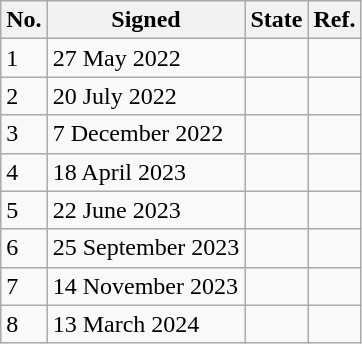<table class="wikitable sortable">
<tr>
<th>No.</th>
<th>Signed</th>
<th>State</th>
<th>Ref.</th>
</tr>
<tr>
<td>1</td>
<td>27 May 2022</td>
<td></td>
<td></td>
</tr>
<tr>
<td>2</td>
<td>20 July 2022</td>
<td></td>
<td></td>
</tr>
<tr>
<td>3</td>
<td>7 December 2022</td>
<td></td>
<td></td>
</tr>
<tr>
<td>4</td>
<td>18 April 2023</td>
<td></td>
<td></td>
</tr>
<tr>
<td>5</td>
<td>22 June 2023</td>
<td></td>
<td></td>
</tr>
<tr>
<td>6</td>
<td>25 September 2023</td>
<td></td>
<td></td>
</tr>
<tr>
<td>7</td>
<td>14 November 2023</td>
<td></td>
<td></td>
</tr>
<tr>
<td>8</td>
<td>13 March 2024</td>
<td></td>
<td></td>
</tr>
</table>
